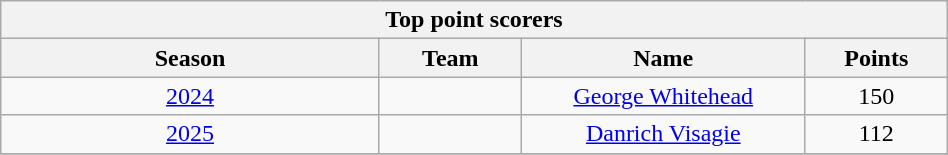<table class="wikitable sortable" style="text-align:center; width:50%;">
<tr>
<th colspan=4>Top point scorers</th>
</tr>
<tr>
<th style="width:40%;">Season</th>
<th style="width:15%;">Team</th>
<th style="width:30%;">Name</th>
<th style="width:15%;">Points</th>
</tr>
<tr>
<td><a href='#'>2024</a></td>
<td></td>
<td><a href='#'>George Whitehead</a></td>
<td>150</td>
</tr>
<tr>
<td><a href='#'>2025</a></td>
<td></td>
<td><a href='#'>Danrich Visagie</a></td>
<td>112</td>
</tr>
<tr>
</tr>
</table>
